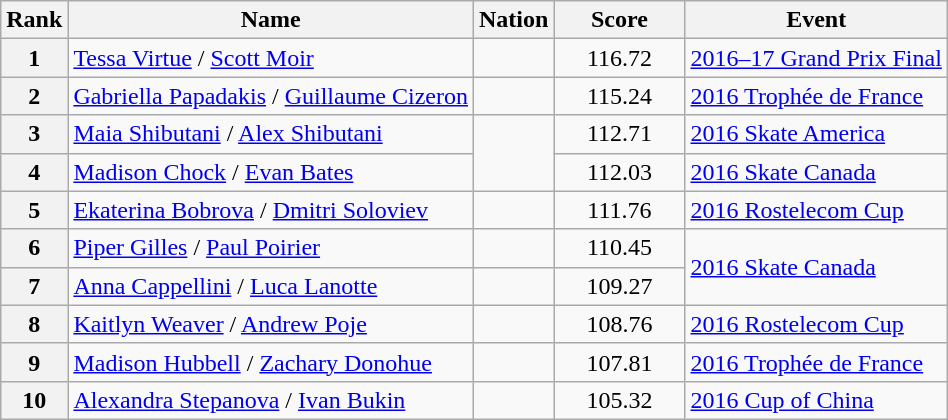<table class="wikitable sortable">
<tr>
<th>Rank</th>
<th>Name</th>
<th>Nation</th>
<th style="width:80px;">Score</th>
<th>Event</th>
</tr>
<tr>
<th>1</th>
<td><a href='#'>Tessa Virtue</a> / <a href='#'>Scott Moir</a></td>
<td></td>
<td style="text-align:center;">116.72</td>
<td><a href='#'>2016–17 Grand Prix Final</a></td>
</tr>
<tr>
<th>2</th>
<td><a href='#'>Gabriella Papadakis</a> / <a href='#'>Guillaume Cizeron</a></td>
<td></td>
<td style="text-align:center;">115.24</td>
<td><a href='#'>2016 Trophée de France</a></td>
</tr>
<tr>
<th>3</th>
<td><a href='#'>Maia Shibutani</a> / <a href='#'>Alex Shibutani</a></td>
<td rowspan="2"></td>
<td style="text-align:center;">112.71</td>
<td><a href='#'>2016 Skate America</a></td>
</tr>
<tr>
<th>4</th>
<td><a href='#'>Madison Chock</a> / <a href='#'>Evan Bates</a></td>
<td style="text-align:center;">112.03</td>
<td><a href='#'>2016 Skate Canada</a></td>
</tr>
<tr>
<th>5</th>
<td><a href='#'>Ekaterina Bobrova</a> / <a href='#'>Dmitri Soloviev</a></td>
<td></td>
<td style="text-align:center;">111.76</td>
<td><a href='#'>2016 Rostelecom Cup</a></td>
</tr>
<tr>
<th>6</th>
<td><a href='#'>Piper Gilles</a> / <a href='#'>Paul Poirier</a></td>
<td></td>
<td style="text-align:center;">110.45</td>
<td rowspan="2"><a href='#'>2016 Skate Canada</a></td>
</tr>
<tr>
<th>7</th>
<td><a href='#'>Anna Cappellini</a> / <a href='#'>Luca Lanotte</a></td>
<td></td>
<td style="text-align:center;">109.27</td>
</tr>
<tr>
<th>8</th>
<td><a href='#'>Kaitlyn Weaver</a> / <a href='#'>Andrew Poje</a></td>
<td></td>
<td style="text-align:center;">108.76</td>
<td><a href='#'>2016 Rostelecom Cup</a></td>
</tr>
<tr>
<th>9</th>
<td><a href='#'>Madison Hubbell</a> / <a href='#'>Zachary Donohue</a></td>
<td></td>
<td style="text-align:center;">107.81</td>
<td><a href='#'>2016 Trophée de France</a></td>
</tr>
<tr>
<th>10</th>
<td><a href='#'>Alexandra Stepanova</a> / <a href='#'>Ivan Bukin</a></td>
<td></td>
<td style="text-align:center;">105.32</td>
<td><a href='#'>2016 Cup of China</a></td>
</tr>
</table>
